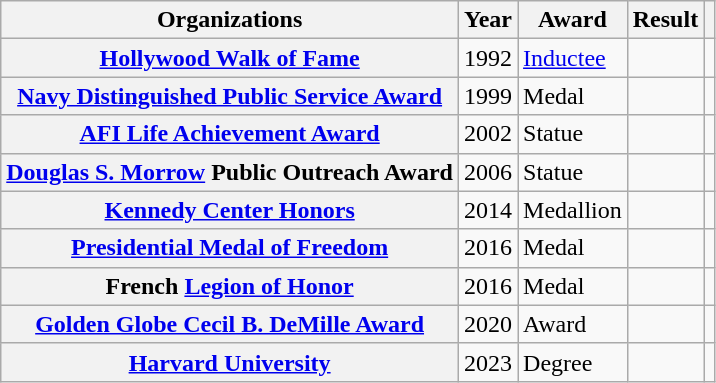<table class= "wikitable plainrowheaders sortable">
<tr>
<th>Organizations</th>
<th scope="col">Year</th>
<th scope="col">Award</th>
<th scope="col">Result</th>
<th scope="col" class="unsortable"></th>
</tr>
<tr>
<th scope="row" rowspan="1"><a href='#'>Hollywood Walk of Fame</a></th>
<td>1992</td>
<td><a href='#'>Inductee</a></td>
<td></td>
<td></td>
</tr>
<tr>
<th scope="row" rowspan="1"><a href='#'>Navy Distinguished Public Service Award</a></th>
<td>1999</td>
<td>Medal</td>
<td></td>
<td></td>
</tr>
<tr>
<th scope="row" rowspan="1"><a href='#'>AFI Life Achievement Award</a></th>
<td>2002</td>
<td>Statue</td>
<td></td>
<td></td>
</tr>
<tr>
<th scope="row" rowspan="1"><a href='#'>Douglas S. Morrow</a> Public Outreach Award</th>
<td>2006</td>
<td>Statue</td>
<td></td>
<td></td>
</tr>
<tr>
<th scope="row" rowspan="1"><a href='#'>Kennedy Center Honors</a></th>
<td>2014</td>
<td>Medallion</td>
<td></td>
<td></td>
</tr>
<tr>
<th scope="row" rowspan="1"><a href='#'>Presidential Medal of Freedom</a></th>
<td>2016</td>
<td>Medal</td>
<td></td>
<td></td>
</tr>
<tr>
<th scope="row" rowspan="1">French <a href='#'>Legion of Honor</a></th>
<td>2016</td>
<td>Medal</td>
<td></td>
<td></td>
</tr>
<tr>
<th scope="row" rowspan="1"><a href='#'>Golden Globe Cecil B. DeMille Award</a></th>
<td>2020</td>
<td>Award</td>
<td></td>
<td></td>
</tr>
<tr>
<th scope="row"><a href='#'>Harvard University</a></th>
<td>2023</td>
<td>Degree</td>
<td></td>
<td></td>
</tr>
</table>
